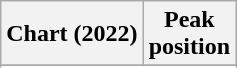<table class="wikitable sortable">
<tr>
<th>Chart (2022)</th>
<th>Peak<br>position</th>
</tr>
<tr>
</tr>
<tr>
</tr>
</table>
